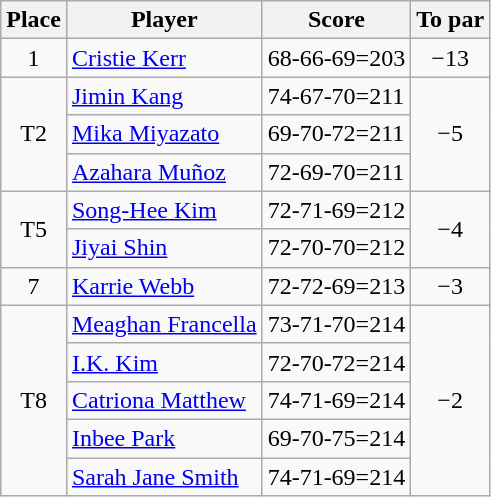<table class="wikitable">
<tr>
<th>Place</th>
<th>Player</th>
<th>Score</th>
<th>To par</th>
</tr>
<tr>
<td align=center>1</td>
<td> <a href='#'>Cristie Kerr</a></td>
<td>68-66-69=203</td>
<td align=center>−13</td>
</tr>
<tr>
<td rowspan=3 align=center>T2</td>
<td> <a href='#'>Jimin Kang</a></td>
<td>74-67-70=211</td>
<td rowspan=3 align=center>−5</td>
</tr>
<tr>
<td> <a href='#'>Mika Miyazato</a></td>
<td>69-70-72=211</td>
</tr>
<tr>
<td> <a href='#'>Azahara Muñoz</a></td>
<td>72-69-70=211</td>
</tr>
<tr>
<td rowspan=2 align=center>T5</td>
<td> <a href='#'>Song-Hee Kim</a></td>
<td>72-71-69=212</td>
<td rowspan=2 align=center>−4</td>
</tr>
<tr>
<td> <a href='#'>Jiyai Shin</a></td>
<td>72-70-70=212</td>
</tr>
<tr>
<td align=center>7</td>
<td> <a href='#'>Karrie Webb</a></td>
<td>72-72-69=213</td>
<td align=center>−3</td>
</tr>
<tr>
<td rowspan=5 align=center>T8</td>
<td> <a href='#'>Meaghan Francella</a></td>
<td>73-71-70=214</td>
<td rowspan=5 align=center>−2</td>
</tr>
<tr>
<td> <a href='#'>I.K. Kim</a></td>
<td>72-70-72=214</td>
</tr>
<tr>
<td> <a href='#'>Catriona Matthew</a></td>
<td>74-71-69=214</td>
</tr>
<tr>
<td> <a href='#'>Inbee Park</a></td>
<td>69-70-75=214</td>
</tr>
<tr>
<td> <a href='#'>Sarah Jane Smith</a></td>
<td>74-71-69=214</td>
</tr>
</table>
